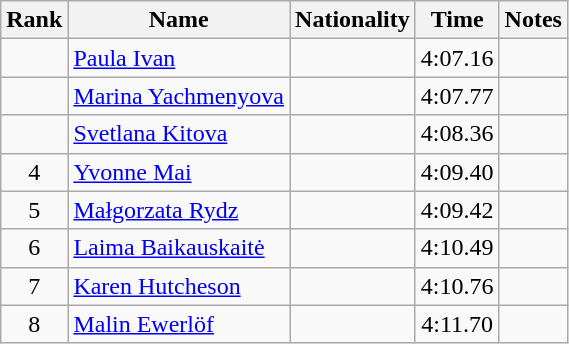<table class="wikitable sortable" style="text-align:center">
<tr>
<th>Rank</th>
<th>Name</th>
<th>Nationality</th>
<th>Time</th>
<th>Notes</th>
</tr>
<tr>
<td></td>
<td align="left"><a href='#'>Paula Ivan</a></td>
<td align=left></td>
<td>4:07.16</td>
<td></td>
</tr>
<tr>
<td></td>
<td align="left"><a href='#'>Marina Yachmenyova</a></td>
<td align=left></td>
<td>4:07.77</td>
<td></td>
</tr>
<tr>
<td></td>
<td align="left"><a href='#'>Svetlana Kitova</a></td>
<td align=left></td>
<td>4:08.36</td>
<td></td>
</tr>
<tr>
<td>4</td>
<td align="left"><a href='#'>Yvonne Mai</a></td>
<td align=left></td>
<td>4:09.40</td>
<td></td>
</tr>
<tr>
<td>5</td>
<td align="left"><a href='#'>Małgorzata Rydz</a></td>
<td align=left></td>
<td>4:09.42</td>
<td></td>
</tr>
<tr>
<td>6</td>
<td align="left"><a href='#'>Laima Baikauskaitė</a></td>
<td align=left></td>
<td>4:10.49</td>
<td></td>
</tr>
<tr>
<td>7</td>
<td align="left"><a href='#'>Karen Hutcheson</a></td>
<td align=left></td>
<td>4:10.76</td>
<td></td>
</tr>
<tr>
<td>8</td>
<td align="left"><a href='#'>Malin Ewerlöf</a></td>
<td align=left></td>
<td>4:11.70</td>
<td></td>
</tr>
</table>
